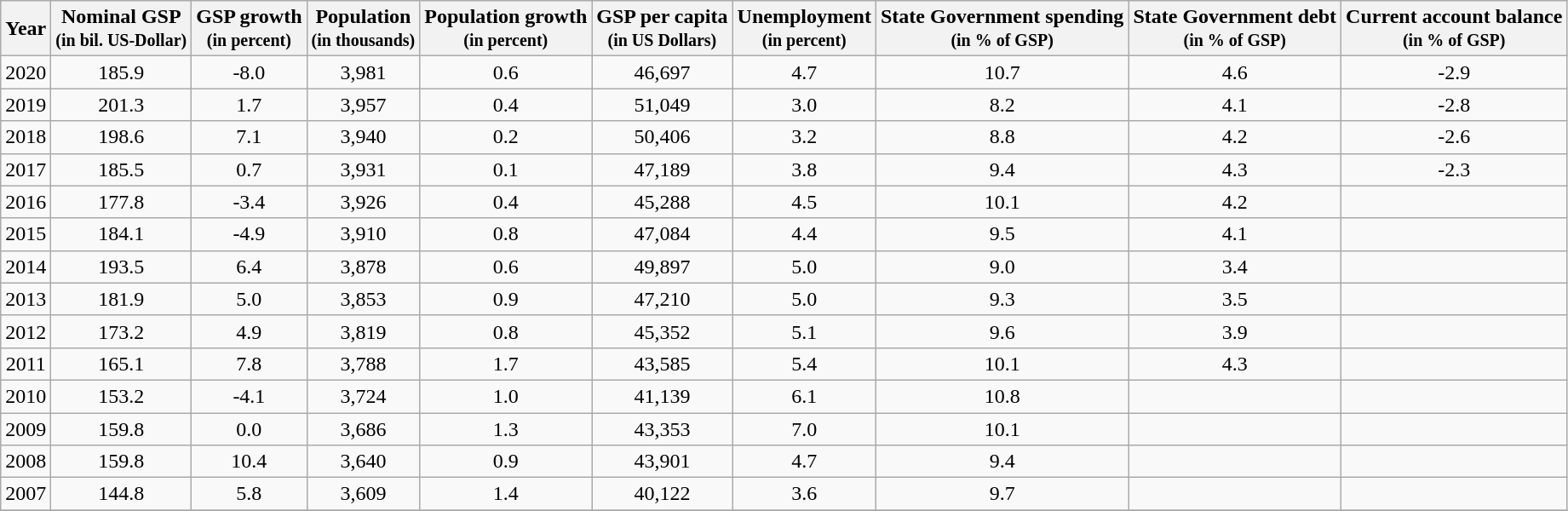<table class="wikitable sortable" style="text-align:center;">
<tr>
<th class="unsortable">Year</th>
<th>Nominal GSP<br><small>(in bil. US-Dollar)</small></th>
<th>GSP growth<br><small>(in percent)</small></th>
<th>Population<br><small>(in thousands)</small></th>
<th>Population growth<br><small>(in percent)</small></th>
<th>GSP per capita<br><small>(in US Dollars)</small></th>
<th>Unemployment<br><small>(in percent)</small></th>
<th>State Government spending<br><small>(in % of GSP)</small></th>
<th>State Government debt<br><small>(in % of GSP)</small></th>
<th>Current account balance<br><small>(in % of GSP)</small></th>
</tr>
<tr>
<td>2020</td>
<td> 185.9</td>
<td> -8.0</td>
<td> 3,981</td>
<td> 0.6</td>
<td> 46,697</td>
<td> 4.7</td>
<td> 10.7</td>
<td> 4.6</td>
<td> -2.9</td>
</tr>
<tr>
<td>2019</td>
<td> 201.3</td>
<td> 1.7</td>
<td> 3,957</td>
<td> 0.4</td>
<td> 51,049</td>
<td> 3.0</td>
<td> 8.2</td>
<td> 4.1</td>
<td> -2.8</td>
</tr>
<tr>
<td>2018</td>
<td> 198.6</td>
<td> 7.1</td>
<td> 3,940</td>
<td> 0.2</td>
<td> 50,406</td>
<td> 3.2</td>
<td> 8.8</td>
<td> 4.2</td>
<td> -2.6</td>
</tr>
<tr>
<td>2017</td>
<td> 185.5</td>
<td> 0.7</td>
<td> 3,931</td>
<td> 0.1</td>
<td> 47,189</td>
<td> 3.8</td>
<td> 9.4</td>
<td> 4.3</td>
<td> -2.3</td>
</tr>
<tr>
<td>2016</td>
<td> 177.8</td>
<td> -3.4</td>
<td> 3,926</td>
<td> 0.4</td>
<td> 45,288</td>
<td> 4.5</td>
<td> 10.1</td>
<td> 4.2</td>
<td></td>
</tr>
<tr>
<td>2015</td>
<td> 184.1</td>
<td> -4.9</td>
<td> 3,910</td>
<td> 0.8</td>
<td> 47,084</td>
<td> 4.4</td>
<td> 9.5</td>
<td> 4.1</td>
<td></td>
</tr>
<tr>
<td>2014</td>
<td> 193.5</td>
<td> 6.4</td>
<td> 3,878</td>
<td> 0.6</td>
<td> 49,897</td>
<td> 5.0</td>
<td> 9.0</td>
<td> 3.4</td>
<td></td>
</tr>
<tr>
<td>2013</td>
<td> 181.9</td>
<td> 5.0</td>
<td> 3,853</td>
<td> 0.9</td>
<td> 47,210</td>
<td> 5.0</td>
<td> 9.3</td>
<td> 3.5</td>
<td></td>
</tr>
<tr>
<td>2012</td>
<td> 173.2</td>
<td> 4.9</td>
<td> 3,819</td>
<td> 0.8</td>
<td> 45,352</td>
<td> 5.1</td>
<td> 9.6</td>
<td> 3.9</td>
<td></td>
</tr>
<tr>
<td>2011</td>
<td> 165.1</td>
<td> 7.8</td>
<td> 3,788</td>
<td> 1.7</td>
<td> 43,585</td>
<td> 5.4</td>
<td> 10.1</td>
<td> 4.3</td>
<td></td>
</tr>
<tr>
<td>2010</td>
<td> 153.2</td>
<td> -4.1</td>
<td> 3,724</td>
<td> 1.0</td>
<td> 41,139</td>
<td> 6.1</td>
<td> 10.8</td>
<td></td>
<td></td>
</tr>
<tr>
<td>2009</td>
<td> 159.8</td>
<td> 0.0</td>
<td> 3,686</td>
<td> 1.3</td>
<td> 43,353</td>
<td> 7.0</td>
<td> 10.1</td>
<td></td>
<td></td>
</tr>
<tr>
<td>2008</td>
<td> 159.8</td>
<td> 10.4</td>
<td> 3,640</td>
<td> 0.9</td>
<td> 43,901</td>
<td> 4.7</td>
<td> 9.4</td>
<td></td>
<td></td>
</tr>
<tr>
<td>2007</td>
<td> 144.8</td>
<td> 5.8</td>
<td> 3,609</td>
<td> 1.4</td>
<td> 40,122</td>
<td> 3.6</td>
<td> 9.7</td>
<td></td>
<td></td>
</tr>
<tr>
</tr>
</table>
